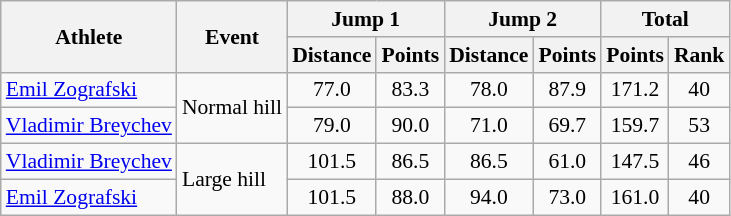<table class="wikitable" style="font-size:90%">
<tr>
<th rowspan="2">Athlete</th>
<th rowspan="2">Event</th>
<th colspan="2">Jump 1</th>
<th colspan="2">Jump 2</th>
<th colspan="2">Total</th>
</tr>
<tr>
<th>Distance</th>
<th>Points</th>
<th>Distance</th>
<th>Points</th>
<th>Points</th>
<th>Rank</th>
</tr>
<tr>
<td><a href='#'>Emil Zografski</a></td>
<td rowspan="2">Normal hill</td>
<td align="center">77.0</td>
<td align="center">83.3</td>
<td align="center">78.0</td>
<td align="center">87.9</td>
<td align="center">171.2</td>
<td align="center">40</td>
</tr>
<tr>
<td><a href='#'>Vladimir Breychev</a></td>
<td align="center">79.0</td>
<td align="center">90.0</td>
<td align="center">71.0</td>
<td align="center">69.7</td>
<td align="center">159.7</td>
<td align="center">53</td>
</tr>
<tr>
<td><a href='#'>Vladimir Breychev</a></td>
<td rowspan="2">Large hill</td>
<td align="center">101.5</td>
<td align="center">86.5</td>
<td align="center">86.5</td>
<td align="center">61.0</td>
<td align="center">147.5</td>
<td align="center">46</td>
</tr>
<tr>
<td><a href='#'>Emil Zografski</a></td>
<td align="center">101.5</td>
<td align="center">88.0</td>
<td align="center">94.0</td>
<td align="center">73.0</td>
<td align="center">161.0</td>
<td align="center">40</td>
</tr>
</table>
